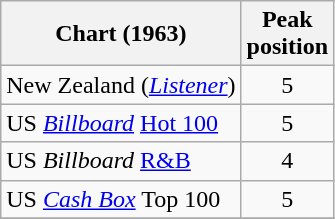<table class="wikitable sortable">
<tr>
<th>Chart (1963)</th>
<th>Peak<br>position</th>
</tr>
<tr>
<td>New Zealand (<em><a href='#'>Listener</a></em>)</td>
<td style="text-align:center;">5</td>
</tr>
<tr>
<td>US <em><a href='#'>Billboard</a></em> <a href='#'>Hot 100</a></td>
<td style="text-align:center;">5</td>
</tr>
<tr>
<td>US <em>Billboard</em> <a href='#'>R&B</a></td>
<td style="text-align:center;">4</td>
</tr>
<tr>
<td>US <a href='#'><em>Cash Box</em></a> Top 100</td>
<td align="center">5</td>
</tr>
<tr>
</tr>
</table>
